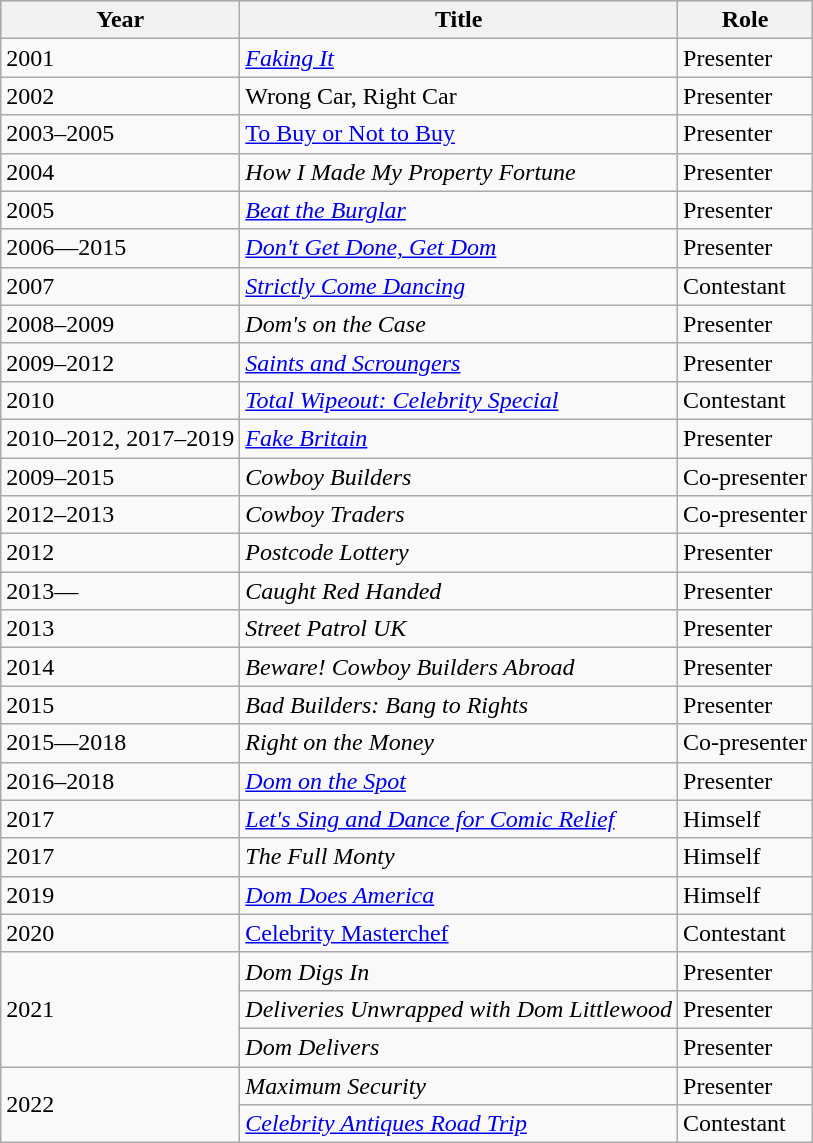<table class="wikitable">
<tr style="background:#b0c4de; text-align:center;">
<th>Year</th>
<th>Title</th>
<th>Role</th>
</tr>
<tr>
<td>2001</td>
<td><em><a href='#'>Faking It</a></em></td>
<td>Presenter</td>
</tr>
<tr>
<td>2002</td>
<td>Wrong Car, Right Car</td>
<td>Presenter</td>
</tr>
<tr>
<td>2003–2005</td>
<td><a href='#'>To Buy or Not to Buy</a></td>
<td>Presenter</td>
</tr>
<tr>
<td>2004</td>
<td><em>How I Made My Property Fortune</em></td>
<td>Presenter</td>
</tr>
<tr>
<td>2005</td>
<td><em><a href='#'>Beat the Burglar</a></em></td>
<td>Presenter</td>
</tr>
<tr>
<td>2006—2015</td>
<td><em><a href='#'>Don't Get Done, Get Dom</a></em></td>
<td>Presenter</td>
</tr>
<tr>
<td>2007</td>
<td><em><a href='#'>Strictly Come Dancing</a></em></td>
<td>Contestant</td>
</tr>
<tr>
<td>2008–2009</td>
<td><em>Dom's on the Case</em></td>
<td>Presenter</td>
</tr>
<tr>
<td>2009–2012</td>
<td><em><a href='#'>Saints and Scroungers</a></em></td>
<td>Presenter</td>
</tr>
<tr>
<td>2010</td>
<td><em><a href='#'>Total Wipeout: Celebrity Special</a></em></td>
<td>Contestant</td>
</tr>
<tr>
<td>2010–2012, 2017–2019</td>
<td><em><a href='#'>Fake Britain</a></em></td>
<td>Presenter</td>
</tr>
<tr>
<td>2009–2015</td>
<td><em>Cowboy Builders</em></td>
<td>Co-presenter</td>
</tr>
<tr>
<td>2012–2013</td>
<td><em>Cowboy Traders</em></td>
<td>Co-presenter</td>
</tr>
<tr>
<td>2012</td>
<td><em>Postcode Lottery</em></td>
<td>Presenter</td>
</tr>
<tr>
<td>2013—</td>
<td><em>Caught Red Handed</em></td>
<td>Presenter</td>
</tr>
<tr>
<td>2013</td>
<td><em>Street Patrol UK</em></td>
<td>Presenter</td>
</tr>
<tr>
<td>2014</td>
<td><em>Beware! Cowboy Builders Abroad</em></td>
<td>Presenter</td>
</tr>
<tr>
<td>2015</td>
<td><em>Bad Builders: Bang to Rights</em></td>
<td>Presenter</td>
</tr>
<tr>
<td>2015—2018</td>
<td><em>Right on the Money</em></td>
<td>Co-presenter</td>
</tr>
<tr>
<td>2016–2018</td>
<td><em><a href='#'>Dom on the Spot</a></em></td>
<td>Presenter</td>
</tr>
<tr>
<td>2017</td>
<td><em><a href='#'>Let's Sing and Dance for Comic Relief</a></em></td>
<td>Himself</td>
</tr>
<tr>
<td>2017</td>
<td><em>The Full Monty</em></td>
<td>Himself</td>
</tr>
<tr>
<td>2019</td>
<td><em><a href='#'>Dom Does America</a></em></td>
<td>Himself</td>
</tr>
<tr>
<td>2020</td>
<td><a href='#'>Celebrity Masterchef</a></td>
<td>Contestant</td>
</tr>
<tr>
<td rowspan="3">2021</td>
<td><em>Dom Digs In</em></td>
<td>Presenter</td>
</tr>
<tr>
<td><em>Deliveries Unwrapped with Dom Littlewood</em></td>
<td>Presenter</td>
</tr>
<tr>
<td><em>Dom Delivers</em></td>
<td>Presenter</td>
</tr>
<tr>
<td rowspan="2">2022</td>
<td><em>Maximum Security</em></td>
<td>Presenter</td>
</tr>
<tr>
<td><em><a href='#'>Celebrity Antiques Road Trip</a></em></td>
<td>Contestant</td>
</tr>
</table>
